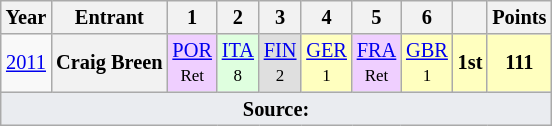<table class="wikitable" border="1" style="text-align:center; font-size:85%;">
<tr>
<th>Year</th>
<th>Entrant</th>
<th>1</th>
<th>2</th>
<th>3</th>
<th>4</th>
<th>5</th>
<th>6</th>
<th></th>
<th>Points</th>
</tr>
<tr>
<td><a href='#'>2011</a></td>
<th nowrap>Craig Breen</th>
<td style="background:#EFCFFF;"><a href='#'>POR</a><br><small>Ret</small></td>
<td style="background:#DFFFDF;"><a href='#'>ITA</a><br><small>8</small></td>
<td style="background:#DFDFDF;"><a href='#'>FIN</a><br><small>2</small></td>
<td style="background:#FFFFBF;"><a href='#'>GER</a><br><small>1</small></td>
<td style="background:#EFCFFF;"><a href='#'>FRA</a><br><small>Ret</small></td>
<td style="background:#FFFFBF;"><a href='#'>GBR</a><br><small>1</small></td>
<th style="background:#FFFFBF;">1st</th>
<th style="background:#FFFFBF;">111</th>
</tr>
<tr>
<td colspan="10" style="background-color:#EAECF0;text-align:center"><strong>Source:</strong></td>
</tr>
</table>
